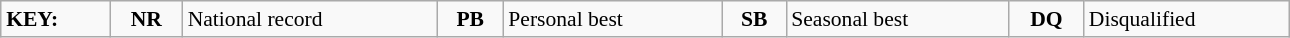<table class="wikitable" style="margin:0.5em auto; font-size:90%;position:relative;" width=68%>
<tr>
<td><strong>KEY:</strong></td>
<td align=center><strong>NR</strong></td>
<td>National record</td>
<td align=center><strong>PB</strong></td>
<td>Personal best</td>
<td align=center><strong>SB</strong></td>
<td>Seasonal best</td>
<td align=center><strong>DQ</strong></td>
<td>Disqualified</td>
</tr>
</table>
